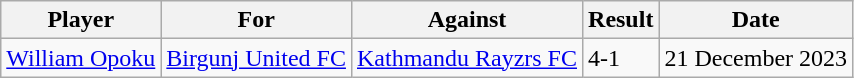<table class="wikitable">
<tr>
<th>Player</th>
<th>For</th>
<th>Against</th>
<th>Result</th>
<th>Date</th>
</tr>
<tr>
<td> <a href='#'>William Opoku</a></td>
<td><a href='#'>Birgunj United FC</a></td>
<td><a href='#'>Kathmandu Rayzrs FC</a></td>
<td>4-1</td>
<td>21 December 2023</td>
</tr>
</table>
